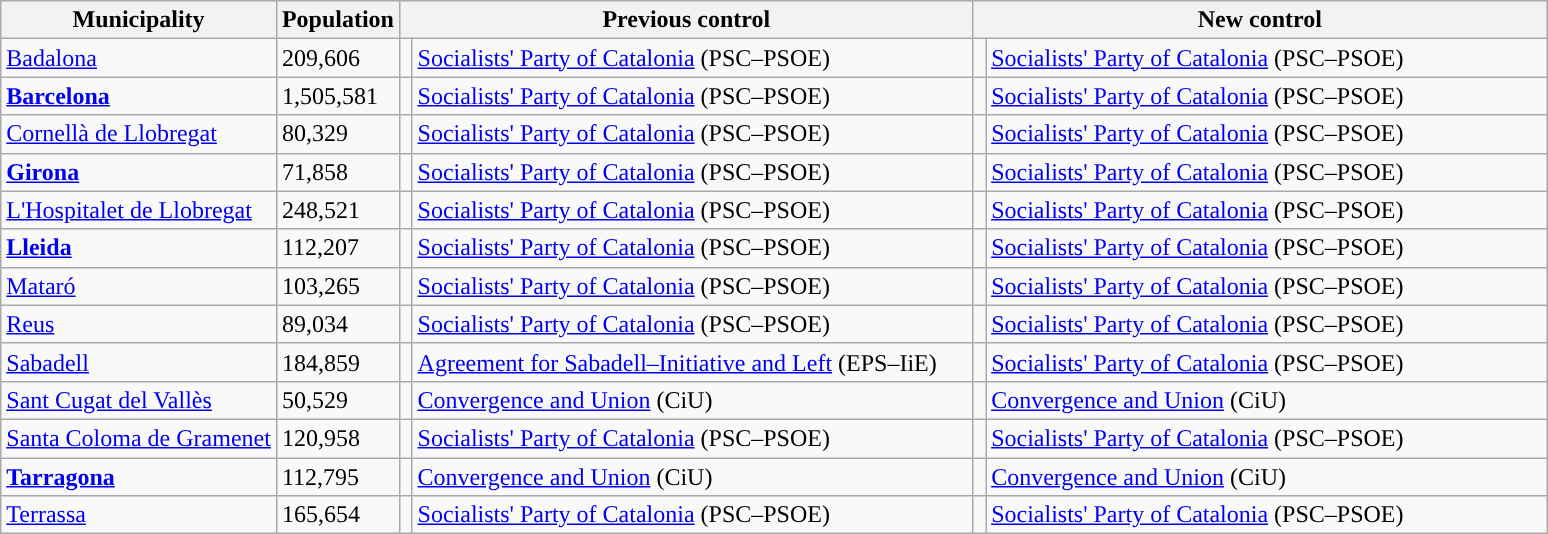<table class="wikitable sortable">
<tr>
<th>Municipality</th>
<th>Population</th>
<th colspan="2" style="width:375px;">Previous control</th>
<th colspan="2" style="width:375px;">New control</th>
</tr>
<tr>
<td><a href='#'>Badalona</a></td>
<td>209,606</td>
<td width="1" style="color:inherit;background:"></td>
<td><a href='#'>Socialists' Party of Catalonia</a> (PSC–PSOE)</td>
<td width="1" style="color:inherit;background:"></td>
<td><a href='#'>Socialists' Party of Catalonia</a> (PSC–PSOE)</td>
</tr>
<tr>
<td><strong><a href='#'>Barcelona</a></strong></td>
<td>1,505,581</td>
<td style="color:inherit;background:"></td>
<td><a href='#'>Socialists' Party of Catalonia</a> (PSC–PSOE)</td>
<td style="color:inherit;background:"></td>
<td><a href='#'>Socialists' Party of Catalonia</a> (PSC–PSOE)</td>
</tr>
<tr>
<td><a href='#'>Cornellà de Llobregat</a></td>
<td>80,329</td>
<td style="color:inherit;background:"></td>
<td><a href='#'>Socialists' Party of Catalonia</a> (PSC–PSOE)</td>
<td style="color:inherit;background:"></td>
<td><a href='#'>Socialists' Party of Catalonia</a> (PSC–PSOE)</td>
</tr>
<tr>
<td><strong><a href='#'>Girona</a></strong></td>
<td>71,858</td>
<td style="color:inherit;background:"></td>
<td><a href='#'>Socialists' Party of Catalonia</a> (PSC–PSOE)</td>
<td style="color:inherit;background:"></td>
<td><a href='#'>Socialists' Party of Catalonia</a> (PSC–PSOE)</td>
</tr>
<tr>
<td><a href='#'>L'Hospitalet de Llobregat</a></td>
<td>248,521</td>
<td style="color:inherit;background:"></td>
<td><a href='#'>Socialists' Party of Catalonia</a> (PSC–PSOE)</td>
<td style="color:inherit;background:"></td>
<td><a href='#'>Socialists' Party of Catalonia</a> (PSC–PSOE)</td>
</tr>
<tr>
<td><strong><a href='#'>Lleida</a></strong></td>
<td>112,207</td>
<td style="color:inherit;background:"></td>
<td><a href='#'>Socialists' Party of Catalonia</a> (PSC–PSOE)</td>
<td style="color:inherit;background:"></td>
<td><a href='#'>Socialists' Party of Catalonia</a> (PSC–PSOE)</td>
</tr>
<tr>
<td><a href='#'>Mataró</a></td>
<td>103,265</td>
<td style="color:inherit;background:"></td>
<td><a href='#'>Socialists' Party of Catalonia</a> (PSC–PSOE)</td>
<td style="color:inherit;background:"></td>
<td><a href='#'>Socialists' Party of Catalonia</a> (PSC–PSOE)</td>
</tr>
<tr>
<td><a href='#'>Reus</a></td>
<td>89,034</td>
<td style="color:inherit;background:"></td>
<td><a href='#'>Socialists' Party of Catalonia</a> (PSC–PSOE)</td>
<td style="color:inherit;background:"></td>
<td><a href='#'>Socialists' Party of Catalonia</a> (PSC–PSOE)</td>
</tr>
<tr>
<td><a href='#'>Sabadell</a></td>
<td>184,859</td>
<td style="color:inherit;background:"></td>
<td><a href='#'>Agreement for Sabadell–Initiative and Left</a> (EPS–IiE)</td>
<td style="color:inherit;background:"></td>
<td><a href='#'>Socialists' Party of Catalonia</a> (PSC–PSOE)</td>
</tr>
<tr>
<td><a href='#'>Sant Cugat del Vallès</a></td>
<td>50,529</td>
<td style="color:inherit;background:"></td>
<td><a href='#'>Convergence and Union</a> (CiU)</td>
<td style="color:inherit;background:"></td>
<td><a href='#'>Convergence and Union</a> (CiU)</td>
</tr>
<tr>
<td><a href='#'>Santa Coloma de Gramenet</a></td>
<td>120,958</td>
<td style="color:inherit;background:"></td>
<td><a href='#'>Socialists' Party of Catalonia</a> (PSC–PSOE)</td>
<td style="color:inherit;background:"></td>
<td><a href='#'>Socialists' Party of Catalonia</a> (PSC–PSOE)</td>
</tr>
<tr>
<td><strong><a href='#'>Tarragona</a></strong></td>
<td>112,795</td>
<td style="color:inherit;background:"></td>
<td><a href='#'>Convergence and Union</a> (CiU)</td>
<td style="color:inherit;background:"></td>
<td><a href='#'>Convergence and Union</a> (CiU)</td>
</tr>
<tr>
<td><a href='#'>Terrassa</a></td>
<td>165,654</td>
<td style="color:inherit;background:"></td>
<td><a href='#'>Socialists' Party of Catalonia</a> (PSC–PSOE)</td>
<td style="color:inherit;background:"></td>
<td><a href='#'>Socialists' Party of Catalonia</a> (PSC–PSOE)</td>
</tr>
</table>
